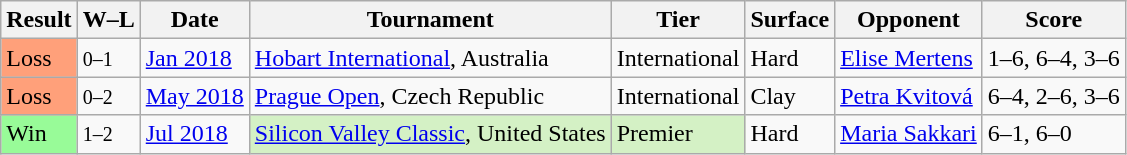<table class="sortable wikitable">
<tr>
<th>Result</th>
<th class="unsortable">W–L</th>
<th>Date</th>
<th>Tournament</th>
<th>Tier</th>
<th>Surface</th>
<th>Opponent</th>
<th class="unsortable">Score</th>
</tr>
<tr>
<td bgcolor=FFA07A>Loss</td>
<td><small>0–1</small></td>
<td><a href='#'>Jan 2018</a></td>
<td><a href='#'>Hobart International</a>, Australia</td>
<td>International</td>
<td>Hard</td>
<td> <a href='#'>Elise Mertens</a></td>
<td>1–6, 6–4, 3–6</td>
</tr>
<tr>
<td bgcolor=FFA07A>Loss</td>
<td><small>0–2</small></td>
<td><a href='#'>May 2018</a></td>
<td><a href='#'>Prague Open</a>, Czech Republic</td>
<td>International</td>
<td>Clay</td>
<td> <a href='#'>Petra Kvitová</a></td>
<td>6–4, 2–6, 3–6</td>
</tr>
<tr>
<td bgcolor=98FB98>Win</td>
<td><small>1–2</small></td>
<td><a href='#'>Jul 2018</a></td>
<td style="background:#d4f1c5;"><a href='#'>Silicon Valley Classic</a>, United States</td>
<td style="background:#d4f1c5;">Premier</td>
<td>Hard</td>
<td> <a href='#'>Maria Sakkari</a></td>
<td>6–1, 6–0</td>
</tr>
</table>
